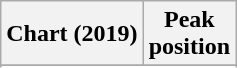<table class="wikitable sortable plainrowheaders">
<tr>
<th>Chart (2019)</th>
<th>Peak<br>position</th>
</tr>
<tr>
</tr>
<tr>
</tr>
<tr>
</tr>
</table>
